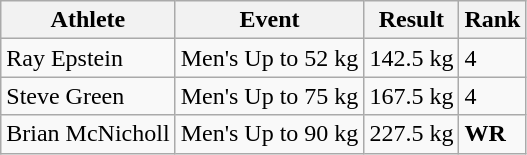<table class="wikitable">
<tr>
<th>Athlete</th>
<th>Event</th>
<th>Result</th>
<th>Rank</th>
</tr>
<tr>
<td>Ray Epstein</td>
<td>Men's Up to 52 kg</td>
<td>142.5 kg</td>
<td>4</td>
</tr>
<tr>
<td>Steve Green</td>
<td>Men's Up to 75 kg</td>
<td>167.5 kg</td>
<td>4</td>
</tr>
<tr>
<td>Brian McNicholl</td>
<td>Men's Up to 90 kg</td>
<td>227.5 kg</td>
<td> <strong>WR</strong></td>
</tr>
</table>
